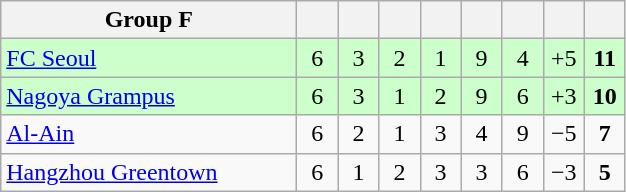<table class="wikitable" style="text-align:center;">
<tr>
<th width=190>Group F</th>
<th width=20></th>
<th width=20></th>
<th width=20></th>
<th width=20></th>
<th width=20></th>
<th width=20></th>
<th width=20></th>
<th width=20></th>
</tr>
<tr bgcolor=ccffcc>
<td align="left"> <a href='#'>FC Seoul</a></td>
<td>6</td>
<td>3</td>
<td>2</td>
<td>1</td>
<td>9</td>
<td>4</td>
<td>+5</td>
<td><strong>11</strong></td>
</tr>
<tr bgcolor=ccffcc>
<td align="left"> <a href='#'>Nagoya Grampus</a></td>
<td>6</td>
<td>3</td>
<td>1</td>
<td>2</td>
<td>9</td>
<td>6</td>
<td>+3</td>
<td><strong>10</strong></td>
</tr>
<tr>
<td align="left"> <a href='#'>Al-Ain</a></td>
<td>6</td>
<td>2</td>
<td>1</td>
<td>3</td>
<td>4</td>
<td>9</td>
<td>−5</td>
<td><strong>7</strong></td>
</tr>
<tr>
<td align="left"> <a href='#'>Hangzhou Greentown</a></td>
<td>6</td>
<td>1</td>
<td>2</td>
<td>3</td>
<td>3</td>
<td>6</td>
<td>−3</td>
<td><strong>5</strong></td>
</tr>
</table>
